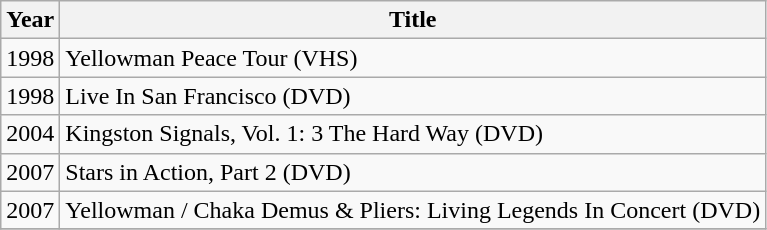<table class="wikitable">
<tr>
<th>Year</th>
<th>Title</th>
</tr>
<tr>
<td>1998</td>
<td>Yellowman Peace Tour (VHS)</td>
</tr>
<tr>
<td>1998</td>
<td>Live In San Francisco (DVD)</td>
</tr>
<tr>
<td>2004</td>
<td>Kingston Signals, Vol. 1: 3 The Hard Way (DVD)</td>
</tr>
<tr>
<td>2007</td>
<td>Stars in Action, Part 2 (DVD)</td>
</tr>
<tr>
<td>2007</td>
<td>Yellowman / Chaka Demus & Pliers: Living Legends In Concert (DVD)</td>
</tr>
<tr>
</tr>
</table>
